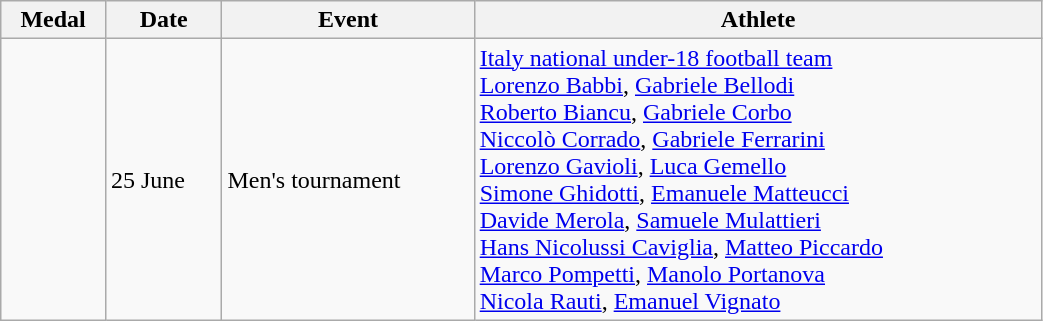<table class="wikitable sortable" width=55% style="font-size:100%; text-align:left;">
<tr>
<th>Medal</th>
<th>Date</th>
<th>Event</th>
<th>Athlete</th>
</tr>
<tr>
<td></td>
<td>25 June</td>
<td>Men's tournament</td>
<td> <a href='#'>Italy national under-18 football team</a><br><a href='#'>Lorenzo Babbi</a>, <a href='#'>Gabriele Bellodi</a><br><a href='#'>Roberto Biancu</a>, <a href='#'>Gabriele Corbo</a><br><a href='#'>Niccolò Corrado</a>, <a href='#'>Gabriele Ferrarini</a><br><a href='#'>Lorenzo Gavioli</a>, <a href='#'>Luca Gemello</a><br><a href='#'>Simone Ghidotti</a>, <a href='#'>Emanuele Matteucci</a><br><a href='#'>Davide Merola</a>, <a href='#'>Samuele Mulattieri</a><br><a href='#'>Hans Nicolussi Caviglia</a>, <a href='#'>Matteo Piccardo</a><br><a href='#'>Marco Pompetti</a>, <a href='#'>Manolo Portanova</a><br><a href='#'>Nicola Rauti</a>, <a href='#'>Emanuel Vignato</a></td>
</tr>
</table>
